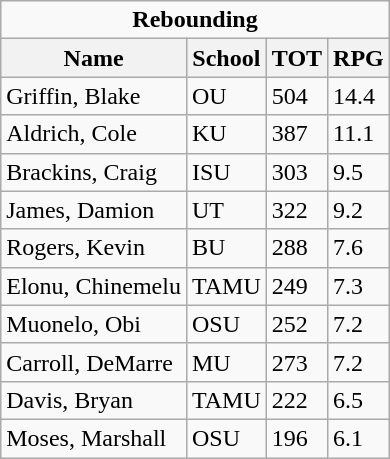<table class="wikitable">
<tr>
<td colspan=4 style="text-align: center;"><strong>Rebounding</strong></td>
</tr>
<tr>
<th>Name</th>
<th>School</th>
<th>TOT</th>
<th>RPG</th>
</tr>
<tr>
<td>Griffin, Blake</td>
<td>OU</td>
<td>504</td>
<td>14.4</td>
</tr>
<tr>
<td>Aldrich, Cole</td>
<td>KU</td>
<td>387</td>
<td>11.1</td>
</tr>
<tr>
<td>Brackins, Craig</td>
<td>ISU</td>
<td>303</td>
<td>9.5</td>
</tr>
<tr>
<td>James, Damion</td>
<td>UT</td>
<td>322</td>
<td>9.2</td>
</tr>
<tr>
<td>Rogers, Kevin</td>
<td>BU</td>
<td>288</td>
<td>7.6</td>
</tr>
<tr>
<td>Elonu, Chinemelu</td>
<td>TAMU</td>
<td>249</td>
<td>7.3</td>
</tr>
<tr>
<td>Muonelo, Obi</td>
<td>OSU</td>
<td>252</td>
<td>7.2</td>
</tr>
<tr>
<td>Carroll, DeMarre</td>
<td>MU</td>
<td>273</td>
<td>7.2</td>
</tr>
<tr>
<td>Davis, Bryan</td>
<td>TAMU</td>
<td>222</td>
<td>6.5</td>
</tr>
<tr>
<td>Moses, Marshall</td>
<td>OSU</td>
<td>196</td>
<td>6.1</td>
</tr>
</table>
